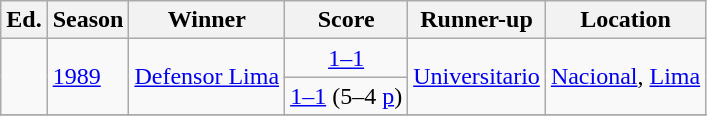<table class="sortable plainrowheaders wikitable">
<tr>
<th width=px>Ed.</th>
<th scope=col>Season</th>
<th scope=col>Winner</th>
<th scope=col>Score</th>
<th scope=col>Runner-up</th>
<th scope=col>Location</th>
</tr>
<tr>
<td rowspan=2></td>
<td rowspan=2><a href='#'>1989</a></td>
<td rowspan=2><a href='#'>Defensor Lima</a></td>
<td align=center><a href='#'>1–1</a></td>
<td rowspan=2><a href='#'>Universitario</a></td>
<td rowspan=2><a href='#'>Nacional</a>, <a href='#'>Lima</a></td>
</tr>
<tr>
<td align=center><a href='#'>1–1</a> (5–4 <a href='#'>p</a>)</td>
</tr>
<tr>
</tr>
</table>
